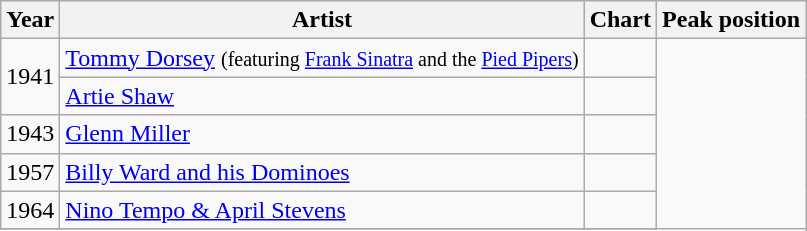<table class="wikitable">
<tr>
<th scope="col">Year</th>
<th scope="col">Artist</th>
<th scope="col">Chart</th>
<th scope="col">Peak position</th>
</tr>
<tr>
<td rowspan="2">1941</td>
<td><a href='#'>Tommy Dorsey</a> <small>(featuring <a href='#'>Frank Sinatra</a> and the <a href='#'>Pied Pipers</a>)</small></td>
<td></td>
</tr>
<tr>
<td><a href='#'>Artie Shaw</a></td>
<td></td>
</tr>
<tr>
<td>1943</td>
<td><a href='#'>Glenn Miller</a></td>
<td></td>
</tr>
<tr>
<td>1957</td>
<td><a href='#'>Billy Ward and his Dominoes</a></td>
<td></td>
</tr>
<tr>
<td>1964</td>
<td><a href='#'>Nino Tempo & April Stevens</a></td>
<td></td>
</tr>
<tr>
</tr>
</table>
